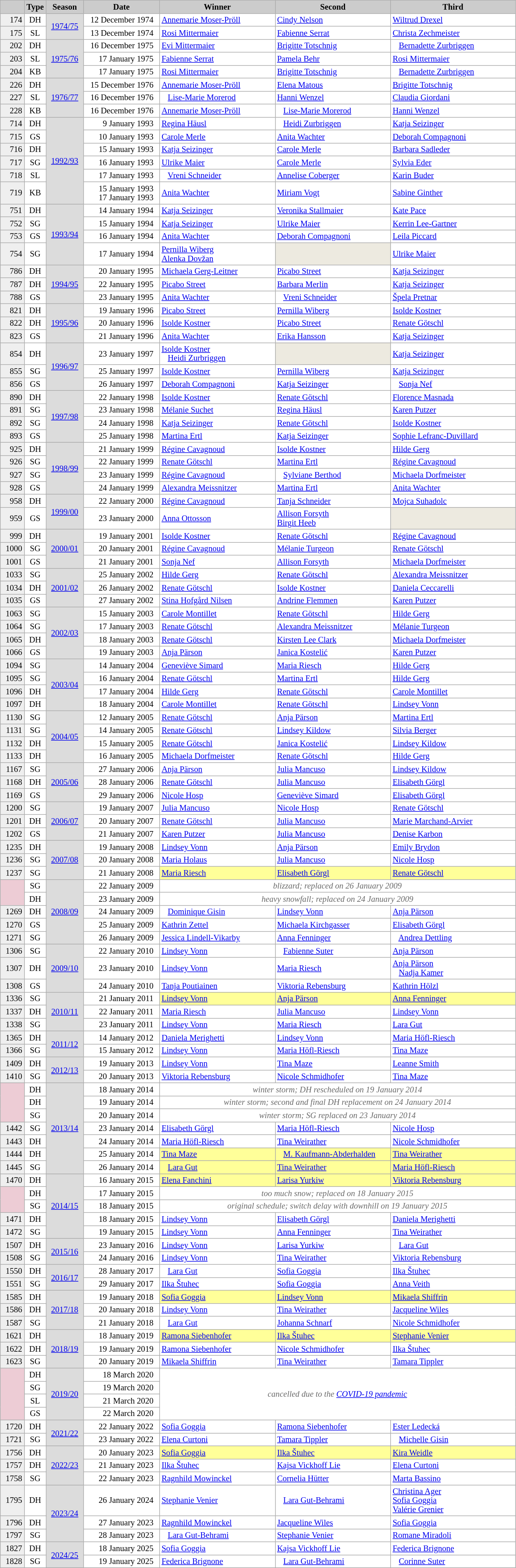<table class="wikitable plainrowheaders" style="background:#fff; font-size:86%; line-height:15px; border:grey solid 1px; border-collapse:collapse;">
<tr>
<th style="background-color: #ccc;" width="33"></th>
<th style="background-color: #ccc;" width="30">Type</th>
<th style="background-color: #ccc;" width="55">Season</th>
<th style="background-color: #ccc;" width="120">Date</th>
<th style="background:#ccc;" width="185">Winner</th>
<th style="background:#ccc;" width="185">Second</th>
<th style="background:#ccc;" width="200">Third</th>
</tr>
<tr>
<td align=right align=center bgcolor="#EFEFEF">174</td>
<td align=center>DH</td>
<td bgcolor=gainsboro align=center rowspan=2><a href='#'>1974/75</a></td>
<td align=right>12 December 1974  </td>
<td> <a href='#'>Annemarie Moser-Pröll</a></td>
<td> <a href='#'>Cindy Nelson</a></td>
<td> <a href='#'>Wiltrud Drexel</a></td>
</tr>
<tr>
<td align=right align=center bgcolor="#EFEFEF">175</td>
<td align=center>SL</td>
<td align=right>13 December 1974  </td>
<td> <a href='#'>Rosi Mittermaier</a></td>
<td> <a href='#'>Fabienne Serrat</a></td>
<td> <a href='#'>Christa Zechmeister</a></td>
</tr>
<tr>
<td align=right align=center bgcolor="#EFEFEF">202</td>
<td align=center>DH</td>
<td bgcolor=gainsboro align=center rowspan=3><a href='#'>1975/76</a></td>
<td align=right>16 December 1975  </td>
<td> <a href='#'>Evi Mittermaier</a></td>
<td> <a href='#'>Brigitte Totschnig</a></td>
<td>   <a href='#'>Bernadette Zurbriggen</a></td>
</tr>
<tr>
<td align=right align=center bgcolor="#EFEFEF">203</td>
<td align=center>SL</td>
<td align=right>17 January 1975  </td>
<td> <a href='#'>Fabienne Serrat</a></td>
<td> <a href='#'>Pamela Behr</a></td>
<td> <a href='#'>Rosi Mittermaier</a></td>
</tr>
<tr>
<td align=right align=center bgcolor="#EFEFEF">204</td>
<td align=center>KB</td>
<td align=right>17 January 1975  </td>
<td> <a href='#'>Rosi Mittermaier</a></td>
<td> <a href='#'>Brigitte Totschnig</a></td>
<td>   <a href='#'>Bernadette Zurbriggen</a></td>
</tr>
<tr>
<td align=right align=center bgcolor="#EFEFEF">226</td>
<td align=center>DH</td>
<td bgcolor=gainsboro align=center rowspan=3><a href='#'>1976/77</a></td>
<td align=right>15 December 1976  </td>
<td> <a href='#'>Annemarie Moser-Pröll</a></td>
<td> <a href='#'>Elena Matous</a></td>
<td> <a href='#'>Brigitte Totschnig</a></td>
</tr>
<tr>
<td align=right align=center bgcolor="#EFEFEF">227</td>
<td align=center>SL</td>
<td align=right>16 December 1976  </td>
<td>   <a href='#'>Lise-Marie Morerod</a></td>
<td> <a href='#'>Hanni Wenzel</a></td>
<td> <a href='#'>Claudia Giordani</a></td>
</tr>
<tr>
<td align=right align=center bgcolor="#EFEFEF">228</td>
<td align=center>KB</td>
<td align=right>16 December 1976  </td>
<td> <a href='#'>Annemarie Moser-Pröll</a></td>
<td>   <a href='#'>Lise-Marie Morerod</a></td>
<td> <a href='#'>Hanni Wenzel</a></td>
</tr>
<tr>
<td align=right align=center bgcolor="#EFEFEF">714</td>
<td align=center>DH</td>
<td bgcolor=gainsboro align=center rowspan=6><a href='#'>1992/93</a></td>
<td align=right>9 January 1993  </td>
<td> <a href='#'>Regina Häusl</a></td>
<td>   <a href='#'>Heidi Zurbriggen</a></td>
<td> <a href='#'>Katja Seizinger</a></td>
</tr>
<tr>
<td align=right align=center bgcolor="#EFEFEF">715</td>
<td align=center>GS</td>
<td align=right>10 January 1993  </td>
<td> <a href='#'>Carole Merle</a></td>
<td> <a href='#'>Anita Wachter</a></td>
<td> <a href='#'>Deborah Compagnoni</a></td>
</tr>
<tr>
<td align=right align=center bgcolor="#EFEFEF">716</td>
<td align=center>DH</td>
<td align=right>15 January 1993  </td>
<td> <a href='#'>Katja Seizinger</a></td>
<td> <a href='#'>Carole Merle</a></td>
<td> <a href='#'>Barbara Sadleder</a></td>
</tr>
<tr>
<td align=right align=center bgcolor="#EFEFEF">717</td>
<td align=center>SG</td>
<td align=right>16 January 1993  </td>
<td> <a href='#'>Ulrike Maier</a></td>
<td> <a href='#'>Carole Merle</a></td>
<td> <a href='#'>Sylvia Eder</a></td>
</tr>
<tr>
<td align=right align=center bgcolor="#EFEFEF">718</td>
<td align=center>SL</td>
<td align=right>17 January 1993  </td>
<td>   <a href='#'>Vreni Schneider</a></td>
<td> <a href='#'>Annelise Coberger</a></td>
<td> <a href='#'>Karin Buder</a></td>
</tr>
<tr>
<td align=right align=center bgcolor="#EFEFEF">719</td>
<td align=center>KB</td>
<td align=right>15 January 1993  <br>17 January 1993  </td>
<td> <a href='#'>Anita Wachter</a></td>
<td> <a href='#'>Miriam Vogt</a></td>
<td> <a href='#'>Sabine Ginther</a></td>
</tr>
<tr>
<td align=right align=center bgcolor="#EFEFEF">751</td>
<td align=center>DH</td>
<td bgcolor=gainsboro align=center rowspan=4><a href='#'>1993/94</a></td>
<td align=right>14 January 1994  </td>
<td> <a href='#'>Katja Seizinger</a></td>
<td> <a href='#'>Veronika Stallmaier</a></td>
<td> <a href='#'>Kate Pace</a></td>
</tr>
<tr>
<td align=right align=center bgcolor="#EFEFEF">752</td>
<td align=center>SG</td>
<td align=right>15 January 1994  </td>
<td> <a href='#'>Katja Seizinger</a></td>
<td> <a href='#'>Ulrike Maier</a></td>
<td> <a href='#'>Kerrin Lee-Gartner</a></td>
</tr>
<tr>
<td align=right align=center bgcolor="#EFEFEF">753</td>
<td align=center>GS</td>
<td align=right>16 January 1994  </td>
<td> <a href='#'>Anita Wachter</a></td>
<td> <a href='#'>Deborah Compagnoni</a></td>
<td> <a href='#'>Leila Piccard</a></td>
</tr>
<tr>
<td align=right align=center bgcolor="#EFEFEF">754</td>
<td align=center>SG</td>
<td align=right>17 January 1994  </td>
<td> <a href='#'>Pernilla Wiberg</a><br> <a href='#'>Alenka Dovžan</a></td>
<td bgcolor="EDEAE0"></td>
<td> <a href='#'>Ulrike Maier</a></td>
</tr>
<tr>
<td align=right align=center bgcolor="#EFEFEF">786</td>
<td align=center>DH</td>
<td bgcolor=gainsboro align=center rowspan=3><a href='#'>1994/95</a></td>
<td align=right>20 January 1995  </td>
<td> <a href='#'>Michaela Gerg-Leitner</a></td>
<td> <a href='#'>Picabo Street</a></td>
<td> <a href='#'>Katja Seizinger</a></td>
</tr>
<tr>
<td align=right align=center bgcolor="#EFEFEF">787</td>
<td align=center>DH</td>
<td align=right>22 January 1995  </td>
<td> <a href='#'>Picabo Street</a></td>
<td> <a href='#'>Barbara Merlin</a></td>
<td> <a href='#'>Katja Seizinger</a></td>
</tr>
<tr>
<td align=right align=center bgcolor="#EFEFEF">788</td>
<td align=center>GS</td>
<td align=right>23 January 1995  </td>
<td> <a href='#'>Anita Wachter</a></td>
<td>   <a href='#'>Vreni Schneider</a></td>
<td> <a href='#'>Špela Pretnar</a></td>
</tr>
<tr>
<td align=right align=center bgcolor="#EFEFEF">821</td>
<td align=center>DH</td>
<td bgcolor=gainsboro align=center rowspan=3><a href='#'>1995/96</a></td>
<td align=right>19 January 1996  </td>
<td> <a href='#'>Picabo Street</a></td>
<td> <a href='#'>Pernilla Wiberg</a></td>
<td> <a href='#'>Isolde Kostner</a></td>
</tr>
<tr>
<td align=right align=center bgcolor="#EFEFEF">822</td>
<td align=center>DH</td>
<td align=right>20 January 1996  </td>
<td> <a href='#'>Isolde Kostner</a></td>
<td> <a href='#'>Picabo Street</a></td>
<td> <a href='#'>Renate Götschl</a></td>
</tr>
<tr>
<td align=right align=center bgcolor="#EFEFEF">823</td>
<td align=center>GS</td>
<td align=right>21 January 1996  </td>
<td> <a href='#'>Anita Wachter</a></td>
<td> <a href='#'>Erika Hansson</a></td>
<td> <a href='#'>Katja Seizinger</a></td>
</tr>
<tr>
<td align=right align=center bgcolor="#EFEFEF">854</td>
<td align=center>DH</td>
<td bgcolor=gainsboro align=center rowspan=3><a href='#'>1996/97</a></td>
<td align=right>23 January 1997  </td>
<td> <a href='#'>Isolde Kostner</a><br>   <a href='#'>Heidi Zurbriggen</a></td>
<td bgcolor="EDEAE0"></td>
<td> <a href='#'>Katja Seizinger</a></td>
</tr>
<tr>
<td align=right align=center bgcolor="#EFEFEF">855</td>
<td align=center>SG</td>
<td align=right>25 January 1997  </td>
<td> <a href='#'>Isolde Kostner</a></td>
<td> <a href='#'>Pernilla Wiberg</a></td>
<td> <a href='#'>Katja Seizinger</a></td>
</tr>
<tr>
<td align=right align=center bgcolor="#EFEFEF">856</td>
<td align=center>GS</td>
<td align=right>26 January 1997  </td>
<td> <a href='#'>Deborah Compagnoni</a></td>
<td> <a href='#'>Katja Seizinger</a></td>
<td>   <a href='#'>Sonja Nef</a></td>
</tr>
<tr>
<td align=right align=center bgcolor="#EFEFEF">890</td>
<td align=center>DH</td>
<td bgcolor=gainsboro align=center rowspan=4><a href='#'>1997/98</a></td>
<td align=right>22 January 1998  </td>
<td> <a href='#'>Isolde Kostner</a></td>
<td> <a href='#'>Renate Götschl</a></td>
<td> <a href='#'>Florence Masnada</a></td>
</tr>
<tr>
<td align=right align=center bgcolor="#EFEFEF">891</td>
<td align=center>SG</td>
<td align=right>23 January 1998  </td>
<td> <a href='#'>Mélanie Suchet</a></td>
<td> <a href='#'>Regina Häusl</a></td>
<td> <a href='#'>Karen Putzer</a></td>
</tr>
<tr>
<td align=right align=center bgcolor="#EFEFEF">892</td>
<td align=center>SG</td>
<td align=right>24 January 1998  </td>
<td> <a href='#'>Katja Seizinger</a></td>
<td> <a href='#'>Renate Götschl</a></td>
<td> <a href='#'>Isolde Kostner</a></td>
</tr>
<tr>
<td align=right align=center bgcolor="#EFEFEF">893</td>
<td align=center>GS</td>
<td align=right>25 January 1998  </td>
<td> <a href='#'>Martina Ertl</a></td>
<td> <a href='#'>Katja Seizinger</a></td>
<td> <a href='#'>Sophie Lefranc-Duvillard</a></td>
</tr>
<tr>
<td align=right align=center bgcolor="#EFEFEF">925</td>
<td align=center>DH</td>
<td bgcolor=gainsboro align=center rowspan=4><a href='#'>1998/99</a></td>
<td align=right>21 January 1999  </td>
<td> <a href='#'>Régine Cavagnoud</a></td>
<td> <a href='#'>Isolde Kostner</a></td>
<td> <a href='#'>Hilde Gerg</a></td>
</tr>
<tr>
<td align=right align=center bgcolor="#EFEFEF">926</td>
<td align=center>SG</td>
<td align=right>22 January 1999  </td>
<td> <a href='#'>Renate Götschl</a></td>
<td> <a href='#'>Martina Ertl</a></td>
<td> <a href='#'>Régine Cavagnoud</a></td>
</tr>
<tr>
<td align=right align=center bgcolor="#EFEFEF">927</td>
<td align=center>SG</td>
<td align=right>23 January 1999  </td>
<td> <a href='#'>Régine Cavagnoud</a></td>
<td>   <a href='#'>Sylviane Berthod</a></td>
<td> <a href='#'>Michaela Dorfmeister</a></td>
</tr>
<tr>
<td align=right align=center bgcolor="#EFEFEF">928</td>
<td align=center>GS</td>
<td align=right>24 January 1999  </td>
<td> <a href='#'>Alexandra Meissnitzer</a></td>
<td> <a href='#'>Martina Ertl</a></td>
<td> <a href='#'>Anita Wachter</a></td>
</tr>
<tr>
<td align=right align=center bgcolor="#EFEFEF">958</td>
<td align=center>DH</td>
<td bgcolor=gainsboro align=center rowspan=2><a href='#'>1999/00</a></td>
<td align=right>22 January 2000  </td>
<td> <a href='#'>Régine Cavagnoud</a></td>
<td> <a href='#'>Tanja Schneider</a></td>
<td> <a href='#'>Mojca Suhadolc</a></td>
</tr>
<tr>
<td align=right align=center bgcolor="#EFEFEF">959</td>
<td align=center>GS</td>
<td align=right>23 January 2000  </td>
<td> <a href='#'>Anna Ottosson</a></td>
<td> <a href='#'>Allison Forsyth</a><br> <a href='#'>Birgit Heeb</a></td>
<td bgcolor="EDEAE0"></td>
</tr>
<tr>
<td align=right align=center bgcolor="#EFEFEF">999</td>
<td align=center>DH</td>
<td bgcolor=gainsboro align=center rowspan=3><a href='#'>2000/01</a></td>
<td align=right>19 January 2001  </td>
<td> <a href='#'>Isolde Kostner</a></td>
<td> <a href='#'>Renate Götschl</a></td>
<td> <a href='#'>Régine Cavagnoud</a></td>
</tr>
<tr>
<td align=right align=center bgcolor="#EFEFEF">1000</td>
<td align=center>SG</td>
<td align=right>20 January 2001  </td>
<td> <a href='#'>Régine Cavagnoud</a></td>
<td> <a href='#'>Mélanie Turgeon</a></td>
<td> <a href='#'>Renate Götschl</a></td>
</tr>
<tr>
<td align=right align=center bgcolor="#EFEFEF">1001</td>
<td align=center>GS</td>
<td align=right>21 January 2001  </td>
<td> <a href='#'>Sonja Nef</a></td>
<td> <a href='#'>Allison Forsyth</a></td>
<td> <a href='#'>Michaela Dorfmeister</a></td>
</tr>
<tr>
<td align=right align=center bgcolor="#EFEFEF">1033</td>
<td align=center>SG</td>
<td bgcolor=gainsboro align=center rowspan=3><a href='#'>2001/02</a></td>
<td align=right>25 January 2002  </td>
<td> <a href='#'>Hilde Gerg</a></td>
<td> <a href='#'>Renate Götschl</a></td>
<td> <a href='#'>Alexandra Meissnitzer</a></td>
</tr>
<tr>
<td align=right align=center bgcolor="#EFEFEF">1034</td>
<td align=center>DH</td>
<td align=right>26 January 2002  </td>
<td> <a href='#'>Renate Götschl</a></td>
<td> <a href='#'>Isolde Kostner</a></td>
<td> <a href='#'>Daniela Ceccarelli</a></td>
</tr>
<tr>
<td align=right align=center bgcolor="#EFEFEF">1035</td>
<td align=center>GS</td>
<td align=right>27 January 2002  </td>
<td> <a href='#'>Stina Hofgård Nilsen</a></td>
<td> <a href='#'>Andrine Flemmen</a></td>
<td> <a href='#'>Karen Putzer</a></td>
</tr>
<tr>
<td align=right align=center bgcolor="#EFEFEF">1063</td>
<td align=center>SG</td>
<td bgcolor=gainsboro align=center rowspan=4><a href='#'>2002/03</a></td>
<td align=right>15 January 2003  </td>
<td> <a href='#'>Carole Montillet</a></td>
<td> <a href='#'>Renate Götschl</a></td>
<td> <a href='#'>Hilde Gerg</a></td>
</tr>
<tr>
<td align=right align=center bgcolor="#EFEFEF">1064</td>
<td align=center>SG</td>
<td align=right>17 January 2003  </td>
<td> <a href='#'>Renate Götschl</a></td>
<td> <a href='#'>Alexandra Meissnitzer</a></td>
<td> <a href='#'>Mélanie Turgeon</a></td>
</tr>
<tr>
<td align=right align=center bgcolor="#EFEFEF">1065</td>
<td align=center>DH</td>
<td align=right>18 January 2003  </td>
<td> <a href='#'>Renate Götschl</a></td>
<td> <a href='#'>Kirsten Lee Clark</a></td>
<td> <a href='#'>Michaela Dorfmeister</a></td>
</tr>
<tr>
<td align=right align=center bgcolor="#EFEFEF">1066</td>
<td align=center>GS</td>
<td align=right>19 January 2003  </td>
<td> <a href='#'>Anja Pärson</a></td>
<td> <a href='#'>Janica Kostelić</a></td>
<td> <a href='#'>Karen Putzer</a></td>
</tr>
<tr>
<td align=right align=center bgcolor="#EFEFEF">1094</td>
<td align=center>SG</td>
<td bgcolor=gainsboro align=center rowspan=4><a href='#'>2003/04</a></td>
<td align=right>14 January 2004  </td>
<td> <a href='#'>Geneviève Simard</a></td>
<td> <a href='#'>Maria Riesch</a></td>
<td> <a href='#'>Hilde Gerg</a></td>
</tr>
<tr>
<td align=right align=center bgcolor="#EFEFEF">1095</td>
<td align=center>SG</td>
<td align=right>16 January 2004  </td>
<td> <a href='#'>Renate Götschl</a></td>
<td> <a href='#'>Martina Ertl</a></td>
<td> <a href='#'>Hilde Gerg</a></td>
</tr>
<tr>
<td align=right align=center bgcolor="#EFEFEF">1096</td>
<td align=center>DH</td>
<td align=right>17 January 2004  </td>
<td> <a href='#'>Hilde Gerg</a></td>
<td> <a href='#'>Renate Götschl</a></td>
<td> <a href='#'>Carole Montillet</a></td>
</tr>
<tr>
<td align=right align=center bgcolor="#EFEFEF">1097</td>
<td align=center>DH</td>
<td align=right>18 January 2004  </td>
<td> <a href='#'>Carole Montillet</a></td>
<td> <a href='#'>Renate Götschl</a></td>
<td> <a href='#'>Lindsey Vonn</a></td>
</tr>
<tr>
<td align=right align=center bgcolor="#EFEFEF">1130</td>
<td align=center>SG</td>
<td bgcolor=gainsboro align=center rowspan=4><a href='#'>2004/05</a></td>
<td align=right>12 January 2005  </td>
<td> <a href='#'>Renate Götschl</a></td>
<td> <a href='#'>Anja Pärson</a></td>
<td> <a href='#'>Martina Ertl</a></td>
</tr>
<tr>
<td align=right align=center bgcolor="#EFEFEF">1131</td>
<td align=center>SG</td>
<td align=right>14 January 2005  </td>
<td> <a href='#'>Renate Götschl</a></td>
<td> <a href='#'>Lindsey Kildow</a></td>
<td> <a href='#'>Silvia Berger</a></td>
</tr>
<tr>
<td align=right align=center bgcolor="#EFEFEF">1132</td>
<td align=center>DH</td>
<td align=right>15 January 2005  </td>
<td> <a href='#'>Renate Götschl</a></td>
<td> <a href='#'>Janica Kostelić</a></td>
<td> <a href='#'>Lindsey Kildow</a></td>
</tr>
<tr>
<td align=right align=center bgcolor="#EFEFEF">1133</td>
<td align=center>DH</td>
<td align=right>16 January 2005  </td>
<td> <a href='#'>Michaela Dorfmeister</a></td>
<td> <a href='#'>Renate Götschl</a></td>
<td> <a href='#'>Hilde Gerg</a></td>
</tr>
<tr>
<td align=right align=center bgcolor="#EFEFEF">1167</td>
<td align=center>SG</td>
<td bgcolor=gainsboro align=center rowspan=3><a href='#'>2005/06</a></td>
<td align=right>27 January 2006  </td>
<td> <a href='#'>Anja Pärson</a></td>
<td> <a href='#'>Julia Mancuso</a></td>
<td> <a href='#'>Lindsey Kildow</a></td>
</tr>
<tr>
<td align=right align=center bgcolor="#EFEFEF">1168</td>
<td align=center>DH</td>
<td align=right>28 January 2006  </td>
<td> <a href='#'>Renate Götschl</a></td>
<td> <a href='#'>Julia Mancuso</a></td>
<td> <a href='#'>Elisabeth Görgl</a></td>
</tr>
<tr>
<td align=right align=center bgcolor="#EFEFEF">1169</td>
<td align=center>GS</td>
<td align=right>29 January 2006  </td>
<td> <a href='#'>Nicole Hosp</a></td>
<td> <a href='#'>Geneviève Simard</a></td>
<td> <a href='#'>Elisabeth Görgl</a></td>
</tr>
<tr>
<td align=right align=center bgcolor="#EFEFEF">1200</td>
<td align=center>SG</td>
<td bgcolor=gainsboro align=center rowspan=3><a href='#'>2006/07</a></td>
<td align=right>19 January 2007  </td>
<td> <a href='#'>Julia Mancuso</a></td>
<td> <a href='#'>Nicole Hosp</a></td>
<td> <a href='#'>Renate Götschl</a></td>
</tr>
<tr>
<td align=right align=center bgcolor="#EFEFEF">1201</td>
<td align=center>DH</td>
<td align=right>20 January 2007  </td>
<td> <a href='#'>Renate Götschl</a></td>
<td> <a href='#'>Julia Mancuso</a></td>
<td> <a href='#'>Marie Marchand-Arvier</a></td>
</tr>
<tr>
<td align=right align=center bgcolor="#EFEFEF">1202</td>
<td align=center>GS</td>
<td align=right>21 January 2007  </td>
<td> <a href='#'>Karen Putzer</a></td>
<td> <a href='#'>Julia Mancuso</a></td>
<td> <a href='#'>Denise Karbon</a></td>
</tr>
<tr>
<td align=right align=center bgcolor="#EFEFEF">1235</td>
<td align=center>DH</td>
<td bgcolor=gainsboro align=center rowspan=3><a href='#'>2007/08</a></td>
<td align=right>19 January 2008  </td>
<td> <a href='#'>Lindsey Vonn</a></td>
<td> <a href='#'>Anja Pärson</a></td>
<td> <a href='#'>Emily Brydon</a></td>
</tr>
<tr>
<td align=right align=center bgcolor="#EFEFEF">1236</td>
<td align=center>SG</td>
<td align=right>20 January 2008  </td>
<td> <a href='#'>Maria Holaus</a></td>
<td> <a href='#'>Julia Mancuso</a></td>
<td> <a href='#'>Nicole Hosp</a></td>
</tr>
<tr>
<td align=right align=center bgcolor="#EFEFEF">1237</td>
<td align=center>SG</td>
<td align=right>21 January 2008  </td>
<td bgcolor=#FFFF99> <a href='#'>Maria Riesch</a></td>
<td bgcolor=#FFFF99> <a href='#'>Elisabeth Görgl</a></td>
<td bgcolor=#FFFF99> <a href='#'>Renate Götschl</a></td>
</tr>
<tr>
<td align=right align=center bgcolor="#EDCCD5" rowspan=2></td>
<td align=center>SG</td>
<td bgcolor=gainsboro align=center rowspan=5><a href='#'>2008/09</a></td>
<td align=right>22 January 2009  </td>
<td colspan=3 align=center style=color:#696969><em>blizzard; replaced on 26 January 2009</em></td>
</tr>
<tr>
<td align=center>DH</td>
<td align=right>23 January 2009  </td>
<td colspan=3 align=center style=color:#696969><em>heavy snowfall; replaced on 24 January 2009</em></td>
</tr>
<tr>
<td align=right align=center bgcolor="#EFEFEF">1269</td>
<td align=center>DH</td>
<td align=right>24 January 2009  </td>
<td>   <a href='#'>Dominique Gisin</a></td>
<td> <a href='#'>Lindsey Vonn</a></td>
<td> <a href='#'>Anja Pärson</a></td>
</tr>
<tr>
<td align=right align=center bgcolor="#EFEFEF">1270</td>
<td align=center>GS</td>
<td align=right>25 January 2009  </td>
<td> <a href='#'>Kathrin Zettel</a></td>
<td> <a href='#'>Michaela Kirchgasser</a></td>
<td> <a href='#'>Elisabeth Görgl</a></td>
</tr>
<tr>
<td align=right align=center bgcolor="#EFEFEF">1271</td>
<td align=center>SG</td>
<td align=right>26 January 2009  </td>
<td> <a href='#'>Jessica Lindell-Vikarby</a></td>
<td> <a href='#'>Anna Fenninger</a></td>
<td>   <a href='#'>Andrea Dettling</a></td>
</tr>
<tr>
<td align=right align=center bgcolor="#EFEFEF">1306</td>
<td align=center>SG</td>
<td bgcolor=gainsboro align=center rowspan=3><a href='#'>2009/10</a></td>
<td align=right>22 January 2010  </td>
<td> <a href='#'>Lindsey Vonn</a></td>
<td>   <a href='#'>Fabienne Suter</a></td>
<td> <a href='#'>Anja Pärson</a></td>
</tr>
<tr>
<td align=right align=center bgcolor="#EFEFEF">1307</td>
<td align=center>DH</td>
<td align=right>23 January 2010  </td>
<td> <a href='#'>Lindsey Vonn</a></td>
<td> <a href='#'>Maria Riesch</a></td>
<td> <a href='#'>Anja Pärson</a><br>    <a href='#'>Nadja Kamer</a></td>
</tr>
<tr>
<td align=right align=center bgcolor="#EFEFEF">1308</td>
<td align=center>GS</td>
<td align=right>24 January 2010  </td>
<td> <a href='#'>Tanja Poutiainen</a></td>
<td> <a href='#'>Viktoria Rebensburg</a></td>
<td> <a href='#'>Kathrin Hölzl</a></td>
</tr>
<tr>
<td align=right align=center bgcolor="#EFEFEF">1336</td>
<td align=center>SG</td>
<td bgcolor=gainsboro align=center rowspan=3><a href='#'>2010/11</a></td>
<td align=right>21 January 2011  </td>
<td bgcolor=#FFFF99> <a href='#'>Lindsey Vonn</a></td>
<td bgcolor=#FFFF99> <a href='#'>Anja Pärson</a></td>
<td bgcolor=#FFFF99> <a href='#'>Anna Fenninger</a></td>
</tr>
<tr>
<td align=right align=center bgcolor="#EFEFEF">1337</td>
<td align=center>DH</td>
<td align=right>22 January 2011  </td>
<td> <a href='#'>Maria Riesch</a></td>
<td> <a href='#'>Julia Mancuso</a></td>
<td> <a href='#'>Lindsey Vonn</a></td>
</tr>
<tr>
<td align=right align=center bgcolor="#EFEFEF">1338</td>
<td align=center>SG</td>
<td align=right>23 January 2011  </td>
<td> <a href='#'>Lindsey Vonn</a></td>
<td> <a href='#'>Maria Riesch</a></td>
<td> <a href='#'>Lara Gut</a></td>
</tr>
<tr>
<td align=right align=center bgcolor="#EFEFEF">1365</td>
<td align=center>DH</td>
<td bgcolor=gainsboro align=center rowspan=2><a href='#'>2011/12</a></td>
<td align=right>14 January 2012  </td>
<td> <a href='#'>Daniela Merighetti</a></td>
<td> <a href='#'>Lindsey Vonn</a></td>
<td> <a href='#'>Maria Höfl-Riesch</a></td>
</tr>
<tr>
<td align=right align=center bgcolor="#EFEFEF">1366</td>
<td align=center>SG</td>
<td align=right>15 January 2012  </td>
<td> <a href='#'>Lindsey Vonn</a></td>
<td> <a href='#'>Maria Höfl-Riesch</a></td>
<td> <a href='#'>Tina Maze</a></td>
</tr>
<tr>
<td align=right align=center bgcolor="#EFEFEF">1409</td>
<td align=center>DH</td>
<td bgcolor=gainsboro align=center rowspan=2><a href='#'>2012/13</a></td>
<td align=right>19 January 2013  </td>
<td> <a href='#'>Lindsey Vonn</a></td>
<td> <a href='#'>Tina Maze</a></td>
<td> <a href='#'>Leanne Smith</a></td>
</tr>
<tr>
<td align=right align=center bgcolor="#EFEFEF">1410</td>
<td align=center>SG</td>
<td align=right>20 January 2013  </td>
<td> <a href='#'>Viktoria Rebensburg</a></td>
<td> <a href='#'>Nicole Schmidhofer</a></td>
<td> <a href='#'>Tina Maze</a></td>
</tr>
<tr>
<td align=right align=center bgcolor="#EDCCD5" rowspan=3></td>
<td align=center>DH</td>
<td bgcolor=gainsboro align=center rowspan=7><a href='#'>2013/14</a></td>
<td align=right>18 January 2014  </td>
<td colspan=3 align=center style=color:#696969><em>winter storm; DH rescheduled on 19 January 2014</em></td>
</tr>
<tr>
<td align=center>DH</td>
<td align=right>19 January 2014  </td>
<td colspan=3 align=center style=color:#696969><em>winter storm; second and final DH replacement on 24 January 2014</em></td>
</tr>
<tr>
<td align=center>SG</td>
<td align=right>20 January 2014  </td>
<td colspan=3 align=center style=color:#696969><em>winter storm; SG replaced on 23 January 2014</em></td>
</tr>
<tr>
<td align=right align=center bgcolor="#EFEFEF">1442</td>
<td align=center>SG</td>
<td align=right>23 January 2014  </td>
<td> <a href='#'>Elisabeth Görgl</a></td>
<td> <a href='#'>Maria Höfl-Riesch</a></td>
<td> <a href='#'>Nicole Hosp</a></td>
</tr>
<tr>
<td align=right align=center bgcolor="#EFEFEF">1443</td>
<td align=center>DH</td>
<td align=right>24 January 2014  </td>
<td> <a href='#'>Maria Höfl-Riesch</a></td>
<td> <a href='#'>Tina Weirather</a></td>
<td> <a href='#'>Nicole Schmidhofer</a></td>
</tr>
<tr>
<td align=right align=center bgcolor="#EFEFEF">1444</td>
<td align=center>DH</td>
<td align=right>25 January 2014  </td>
<td bgcolor=#FFFF99> <a href='#'>Tina Maze</a></td>
<td bgcolor=#FFFF99>   <a href='#'>M. Kaufmann-Abderhalden</a></td>
<td bgcolor=#FFFF99> <a href='#'>Tina Weirather</a></td>
</tr>
<tr>
<td align=right align=center bgcolor="#EFEFEF">1445</td>
<td align=center>SG</td>
<td align=right>26 January 2014  </td>
<td bgcolor=#FFFF99>   <a href='#'>Lara Gut</a></td>
<td bgcolor=#FFFF99> <a href='#'>Tina Weirather</a></td>
<td bgcolor=#FFFF99> <a href='#'>Maria Höfl-Riesch</a></td>
</tr>
<tr>
<td align=right align=center bgcolor="#EFEFEF">1470</td>
<td align=center>DH</td>
<td bgcolor=gainsboro align=center rowspan=5><a href='#'>2014/15</a></td>
<td align=right>16 January 2015  </td>
<td bgcolor=#FFFF99> <a href='#'>Elena Fanchini</a></td>
<td bgcolor=#FFFF99> <a href='#'>Larisa Yurkiw</a></td>
<td bgcolor=#FFFF99> <a href='#'>Viktoria Rebensburg</a></td>
</tr>
<tr>
<td align=right align=center bgcolor="#EDCCD5" rowspan=2></td>
<td align=center>DH</td>
<td align=right>17 January 2015  </td>
<td colspan=3 align=center style=color:#696969><em>too much snow; replaced on 18 January 2015</em></td>
</tr>
<tr>
<td align=center>SG</td>
<td align=right>18 January 2015  </td>
<td colspan=3 align=center style=color:#696969><em>original schedule; switch delay with downhill on 19 January 2015</em></td>
</tr>
<tr>
<td align=right align=center bgcolor="#EFEFEF">1471</td>
<td align=center>DH</td>
<td align=right>18 January 2015  </td>
<td> <a href='#'>Lindsey Vonn</a></td>
<td> <a href='#'>Elisabeth Görgl</a></td>
<td> <a href='#'>Daniela Merighetti</a></td>
</tr>
<tr>
<td align=right align=center bgcolor="#EFEFEF">1472</td>
<td align=center>SG</td>
<td align=right>19 January 2015  </td>
<td> <a href='#'>Lindsey Vonn</a></td>
<td> <a href='#'>Anna Fenninger</a></td>
<td> <a href='#'>Tina Weirather</a></td>
</tr>
<tr>
<td align=right align=center bgcolor="#EFEFEF">1507</td>
<td align=center>DH</td>
<td bgcolor=gainsboro align=center rowspan=2><a href='#'>2015/16</a></td>
<td align=right>23 January 2016  </td>
<td> <a href='#'>Lindsey Vonn</a></td>
<td> <a href='#'>Larisa Yurkiw</a></td>
<td>   <a href='#'>Lara Gut</a></td>
</tr>
<tr>
<td align=right align=center bgcolor="#EFEFEF">1508</td>
<td align=center>SG</td>
<td align=right>24 January 2016  </td>
<td> <a href='#'>Lindsey Vonn</a></td>
<td> <a href='#'>Tina Weirather</a></td>
<td> <a href='#'>Viktoria Rebensburg</a></td>
</tr>
<tr>
<td align=right align=center bgcolor="#EFEFEF">1550</td>
<td align=center>DH</td>
<td bgcolor=gainsboro align=center rowspan=2><a href='#'>2016/17</a></td>
<td align=right>28 January 2017  </td>
<td>   <a href='#'>Lara Gut</a></td>
<td> <a href='#'>Sofia Goggia</a></td>
<td> <a href='#'>Ilka Štuhec</a></td>
</tr>
<tr>
<td align=right align=center bgcolor="#EFEFEF">1551</td>
<td align=center>SG</td>
<td align=right>29 January 2017  </td>
<td> <a href='#'>Ilka Štuhec</a></td>
<td> <a href='#'>Sofia Goggia</a></td>
<td> <a href='#'>Anna Veith</a></td>
</tr>
<tr>
<td align=right align=center bgcolor="#EFEFEF">1585</td>
<td align=center>DH</td>
<td bgcolor=gainsboro align=center rowspan=3><a href='#'>2017/18</a></td>
<td align=right>19 January 2018  </td>
<td bgcolor=#FFFF99> <a href='#'>Sofia Goggia</a></td>
<td bgcolor=#FFFF99> <a href='#'>Lindsey Vonn</a></td>
<td bgcolor=#FFFF99> <a href='#'>Mikaela Shiffrin</a></td>
</tr>
<tr>
<td align=right align=center bgcolor="#EFEFEF">1586</td>
<td align=center>DH</td>
<td align=right>20 January 2018  </td>
<td> <a href='#'>Lindsey Vonn</a></td>
<td> <a href='#'>Tina Weirather</a></td>
<td> <a href='#'>Jacqueline Wiles</a></td>
</tr>
<tr>
<td align=right align=center bgcolor="#EFEFEF">1587</td>
<td align=center>SG</td>
<td align=right>21 January 2018  </td>
<td>   <a href='#'>Lara Gut</a></td>
<td> <a href='#'>Johanna Schnarf</a></td>
<td> <a href='#'>Nicole Schmidhofer</a></td>
</tr>
<tr>
<td align=right align=center bgcolor="#EFEFEF">1621</td>
<td align=center>DH</td>
<td bgcolor=gainsboro align=center rowspan=3><a href='#'>2018/19</a></td>
<td align=right>18 January 2019  </td>
<td bgcolor=#FFFF99> <a href='#'>Ramona Siebenhofer</a></td>
<td bgcolor=#FFFF99> <a href='#'>Ilka Štuhec</a></td>
<td bgcolor=#FFFF99> <a href='#'>Stephanie Venier</a></td>
</tr>
<tr>
<td align=right align=center bgcolor="#EFEFEF">1622</td>
<td align=center>DH</td>
<td align=right>19 January 2019  </td>
<td> <a href='#'>Ramona Siebenhofer</a></td>
<td> <a href='#'>Nicole Schmidhofer</a></td>
<td> <a href='#'>Ilka Štuhec</a></td>
</tr>
<tr>
<td align=right align=center bgcolor="#EFEFEF">1623</td>
<td align=center>SG</td>
<td align=right>20 January 2019  </td>
<td> <a href='#'>Mikaela Shiffrin</a></td>
<td> <a href='#'>Tina Weirather</a></td>
<td> <a href='#'>Tamara Tippler</a></td>
</tr>
<tr>
<td align=right align=center bgcolor="#EDCCD5" rowspan=4></td>
<td align=center>DH</td>
<td bgcolor=gainsboro align=center rowspan=4><a href='#'>2019/20</a></td>
<td align=right>18 March 2020  </td>
<td colspan=3 rowspan=4 align=center style=color:#696969><em>cancelled due to the <a href='#'>COVID-19 pandemic</a></em></td>
</tr>
<tr>
<td align=center>SG</td>
<td align=right>19 March 2020  </td>
</tr>
<tr>
<td align=center>SL</td>
<td align=right>21 March 2020  </td>
</tr>
<tr>
<td align=center>GS</td>
<td align=right>22 March 2020  </td>
</tr>
<tr>
<td align=right align=center bgcolor="#EFEFEF">1720</td>
<td align=center>DH</td>
<td bgcolor=gainsboro align=center rowspan=2><a href='#'>2021/22</a></td>
<td align=right>22 January 2022  </td>
<td> <a href='#'>Sofia Goggia</a></td>
<td> <a href='#'>Ramona Siebenhofer</a></td>
<td> <a href='#'>Ester Ledecká</a></td>
</tr>
<tr>
<td align=right align=center bgcolor="#EFEFEF">1721</td>
<td align=center>SG</td>
<td align=right>23 January 2022  </td>
<td> <a href='#'>Elena Curtoni</a></td>
<td> <a href='#'>Tamara Tippler</a></td>
<td>   <a href='#'>Michelle Gisin</a></td>
</tr>
<tr>
<td align=right align=center bgcolor="#EFEFEF">1756</td>
<td align=center>DH</td>
<td bgcolor=gainsboro align=center rowspan=3><a href='#'>2022/23</a></td>
<td align=right>20 January 2023  </td>
<td bgcolor=#FFFF99> <a href='#'>Sofia Goggia</a></td>
<td bgcolor=#FFFF99> <a href='#'>Ilka Štuhec</a></td>
<td bgcolor=#FFFF99> <a href='#'>Kira Weidle</a></td>
</tr>
<tr>
<td align=right align=center bgcolor="#EFEFEF">1757</td>
<td align=center>DH</td>
<td align=right>21 January 2023  </td>
<td> <a href='#'>Ilka Štuhec</a></td>
<td> <a href='#'>Kajsa Vickhoff Lie</a></td>
<td> <a href='#'>Elena Curtoni</a></td>
</tr>
<tr>
<td align=right align=center bgcolor="#EFEFEF">1758</td>
<td align=center>SG</td>
<td align=right>22 January 2023  </td>
<td> <a href='#'>Ragnhild Mowinckel</a></td>
<td> <a href='#'>Cornelia Hütter</a></td>
<td> <a href='#'>Marta Bassino</a></td>
</tr>
<tr>
<td align=right align=center bgcolor="#EFEFEF">1795</td>
<td align=center>DH</td>
<td bgcolor=gainsboro align=center rowspan=3><a href='#'>2023/24</a></td>
<td align=right>26 January 2024  </td>
<td> <a href='#'>Stephanie Venier</a></td>
<td>   <a href='#'>Lara Gut-Behrami</a></td>
<td> <a href='#'>Christina Ager</a><br>  <a href='#'>Sofia Goggia</a><br>  <a href='#'>Valérie Grenier</a></td>
</tr>
<tr>
<td align=right align=center bgcolor="#EFEFEF">1796</td>
<td align=center>DH</td>
<td align=right>27 January 2023  </td>
<td> <a href='#'>Ragnhild Mowinckel</a></td>
<td> <a href='#'>Jacqueline Wiles</a></td>
<td> <a href='#'>Sofia Goggia</a></td>
</tr>
<tr>
<td align=right align=center bgcolor="#EFEFEF">1797</td>
<td align=center>SG</td>
<td align=right>28 January 2023  </td>
<td>   <a href='#'>Lara Gut-Behrami</a></td>
<td> <a href='#'>Stephanie Venier</a></td>
<td> <a href='#'>Romane Miradoli</a></td>
</tr>
<tr>
<td align=right align=center bgcolor="#EFEFEF">1827</td>
<td align=center>DH</td>
<td bgcolor=gainsboro align=center rowspan=2><a href='#'>2024/25</a></td>
<td align=right>18 January 2025  </td>
<td> <a href='#'>Sofia Goggia</a></td>
<td> <a href='#'>Kajsa Vickhoff Lie</a></td>
<td> <a href='#'>Federica Brignone</a></td>
</tr>
<tr>
<td align=right align=center bgcolor="#EFEFEF">1828</td>
<td align=center>SG</td>
<td align=right>19 January 2025  </td>
<td> <a href='#'>Federica Brignone</a></td>
<td>   <a href='#'>Lara Gut-Behrami</a></td>
<td>   <a href='#'>Corinne Suter</a></td>
</tr>
</table>
